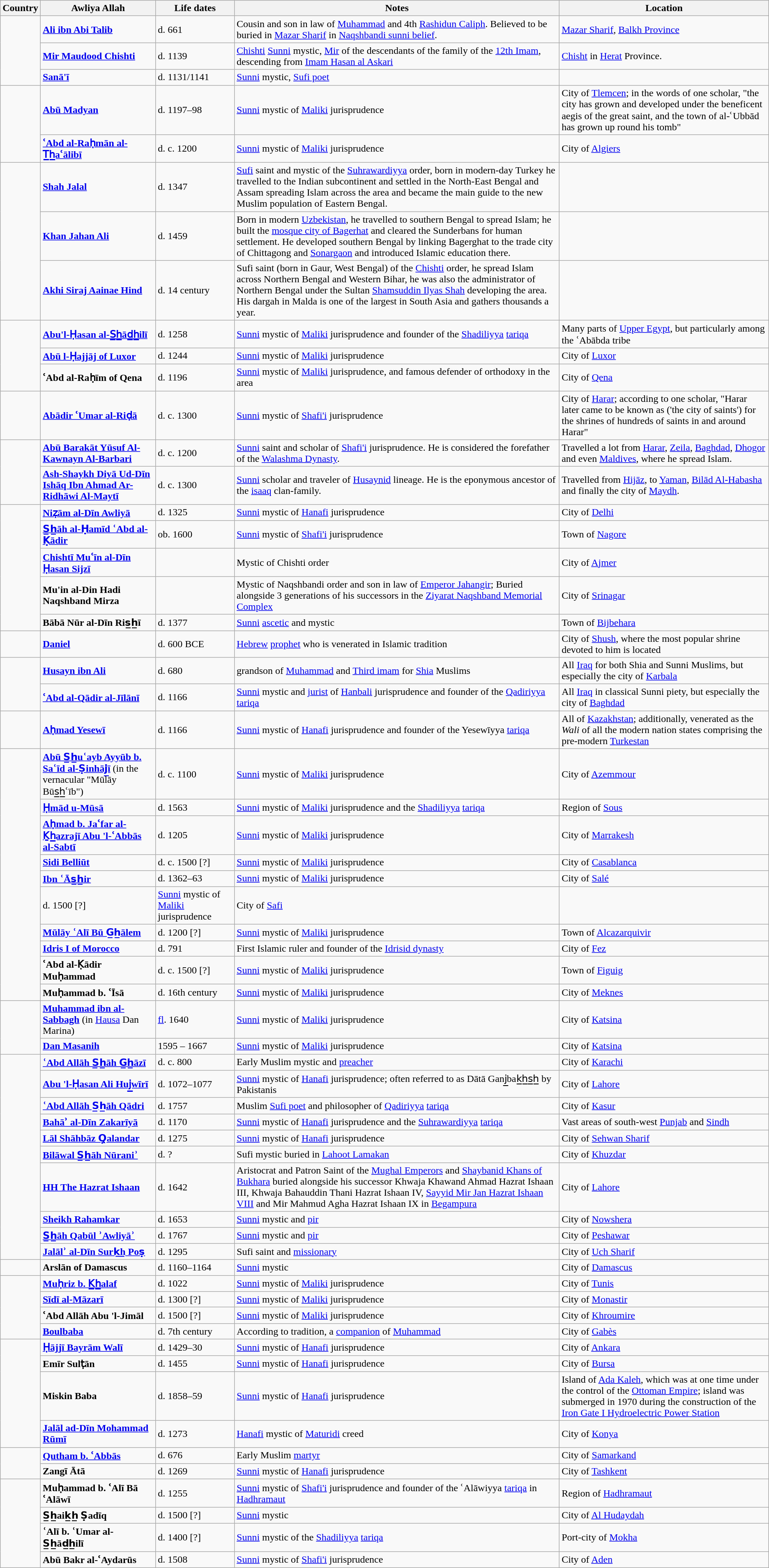<table class="wikitable">
<tr>
<th>Country</th>
<th>Awliya Allah</th>
<th>Life dates</th>
<th>Notes</th>
<th>Location</th>
</tr>
<tr>
<td rowspan="3"></td>
<td><strong><a href='#'>Ali ibn Abi Talib</a></strong></td>
<td>d. 661</td>
<td>Cousin and son in law of <a href='#'>Muhammad</a> and 4th <a href='#'>Rashidun Caliph</a>. Believed to be buried in <a href='#'>Mazar Sharif</a> in <a href='#'>Naqshbandi sunni belief</a>.</td>
<td><a href='#'>Mazar Sharif</a>, <a href='#'>Balkh Province</a></td>
</tr>
<tr>
<td><strong><a href='#'>Mir Maudood Chishti</a></strong></td>
<td>d. 1139</td>
<td><a href='#'>Chishti</a> <a href='#'>Sunni</a> mystic, <a href='#'>Mir</a> of the descendants of the family of the <a href='#'>12th Imam</a>, descending from <a href='#'>Imam Hasan al Askari</a></td>
<td><a href='#'>Chisht</a> in <a href='#'>Herat</a> Province.</td>
</tr>
<tr>
<td><strong><a href='#'>Sanā'ī</a></strong></td>
<td>d. 1131/1141</td>
<td><a href='#'>Sunni</a> mystic, <a href='#'>Sufi poet</a></td>
<td></td>
</tr>
<tr>
<td rowspan="2"></td>
<td><strong><a href='#'>Abū Madyan</a></strong></td>
<td>d. 1197–98</td>
<td><a href='#'>Sunni</a> mystic of <a href='#'>Maliki</a> jurisprudence</td>
<td>City of <a href='#'>Tlemcen</a>; in the words of one scholar, "the city has grown and developed under the beneficent aegis of the great saint, and the town of al-ʿUbbād has grown up round his tomb"</td>
</tr>
<tr>
<td><strong><a href='#'>ʿAbd al-Raḥmān al-T̲h̲aʿālibī</a></strong></td>
<td>d. c. 1200</td>
<td><a href='#'>Sunni</a> mystic of <a href='#'>Maliki</a> jurisprudence</td>
<td>City of <a href='#'>Algiers</a></td>
</tr>
<tr>
<td rowspan="3"></td>
<td><strong><a href='#'>Shah Jalal</a></strong></td>
<td>d. 1347</td>
<td><a href='#'>Sufi</a> saint and mystic of the <a href='#'>Suhrawardiyya</a> order, born in modern-day Turkey he travelled to the Indian subcontinent and settled in the North-East Bengal and Assam spreading Islam across the area and became the main guide to the new Muslim population of Eastern Bengal.</td>
</tr>
<tr>
<td><strong><a href='#'>Khan Jahan Ali</a></strong></td>
<td>d. 1459</td>
<td>Born in modern <a href='#'>Uzbekistan</a>, he travelled to southern Bengal to spread Islam; he built the <a href='#'>mosque city of Bagerhat</a> and cleared the Sunderbans for human settlement. He developed southern Bengal by linking Bagerghat to the trade city of Chittagong and <a href='#'>Sonargaon</a> and introduced Islamic education there.</td>
<td></td>
</tr>
<tr>
<td><strong><a href='#'>Akhi Siraj Aainae Hind</a></strong></td>
<td>d. 14 century</td>
<td>Sufi saint (born in Gaur, West Bengal) of the <a href='#'>Chishti</a> order, he spread Islam across Northern Bengal and Western Bihar, he was also the administrator of Northern Bengal under the Sultan <a href='#'>Shamsuddin Ilyas Shah</a> developing the area. His dargah in Malda is one of the largest in South Asia and gathers thousands a year.</td>
<td></td>
</tr>
<tr>
<td rowspan="3"></td>
<td><strong><a href='#'>Abu'l-Ḥasan al-S̲h̲ād̲h̲ilī</a></strong></td>
<td>d. 1258</td>
<td><a href='#'>Sunni</a> mystic of <a href='#'>Maliki</a> jurisprudence and founder of the <a href='#'>Shadiliyya</a> <a href='#'>tariqa</a></td>
<td>Many parts of <a href='#'>Upper Egypt</a>, but particularly among the ʿAbābda tribe</td>
</tr>
<tr>
<td><strong><a href='#'>Abū l-Ḥajjāj of Luxor</a></strong></td>
<td>d. 1244</td>
<td><a href='#'>Sunni</a> mystic of <a href='#'>Maliki</a> jurisprudence</td>
<td>City of <a href='#'>Luxor</a></td>
</tr>
<tr>
<td><strong>ʿAbd al-Raḥīm of Qena</strong></td>
<td>d. 1196</td>
<td><a href='#'>Sunni</a> mystic of <a href='#'>Maliki</a> jurisprudence, and famous defender of orthodoxy in the area</td>
<td>City of <a href='#'>Qena</a></td>
</tr>
<tr>
<td></td>
<td><strong><a href='#'>Abādir ʿUmar al-Riḍā</a></strong></td>
<td>d. c. 1300</td>
<td><a href='#'>Sunni</a> mystic of <a href='#'>Shafi'i</a> jurisprudence</td>
<td>City of <a href='#'>Harar</a>; according to one scholar, "Harar later came to be known as  ('the city of saints') for the shrines of hundreds of saints in and around Harar"</td>
</tr>
<tr>
<td rowspan="2"></td>
<td><strong><a href='#'>Abū Barakāt Yūsuf Al-Kawnayn Al-Barbari</a></strong></td>
<td>d. c. 1200</td>
<td><a href='#'>Sunni</a> saint and scholar of <a href='#'>Shafi'i</a> jurisprudence. He is considered the forefather of the <a href='#'>Walashma Dynasty</a>.</td>
<td>Travelled a lot from <a href='#'>Harar</a>, <a href='#'>Zeila</a>, <a href='#'>Baghdad</a>, <a href='#'>Dhogor</a> and even <a href='#'>Maldives</a>, where he spread Islam.</td>
</tr>
<tr>
<td><strong><a href='#'>Ash-Shaykh Diyā Ud-Dīn Ishāq Ibn Ahmad Ar-Ridhāwi Al-Maytī</a></strong></td>
<td>d. c. 1300</td>
<td><a href='#'>Sunni</a> scholar and traveler of <a href='#'>Husaynid</a> lineage. He is the eponymous ancestor of the <a href='#'>isaaq</a> clan-family.</td>
<td>Travelled from <a href='#'>Hijāz</a>, to <a href='#'>Yaman</a>, <a href='#'>Bilād Al-Habasha</a> and finally the city of <a href='#'>Maydh</a>.</td>
</tr>
<tr>
<td rowspan="5"></td>
<td><strong><a href='#'>Niẓām al-Dīn Awliyā</a></strong></td>
<td>d. 1325</td>
<td><a href='#'>Sunni</a> mystic of <a href='#'>Hanafi</a> jurisprudence</td>
<td>City of <a href='#'>Delhi</a></td>
</tr>
<tr>
<td><strong><a href='#'>S̲h̲āh al-Ḥamīd ʿAbd al-Ḳādir</a></strong></td>
<td>ob. 1600</td>
<td><a href='#'>Sunni</a> mystic of <a href='#'>Shafi'i</a> jurisprudence</td>
<td>Town of <a href='#'>Nagore</a></td>
</tr>
<tr>
<td><strong><a href='#'>Chishtī Muʿīn al-Dīn Ḥasan Sijzī</a></strong></td>
<td></td>
<td>Mystic of Chishti order</td>
<td>City of <a href='#'>Ajmer</a></td>
</tr>
<tr>
<td><strong>Mu'in al-Din Hadi Naqshband Mirza</strong></td>
<td></td>
<td>Mystic of Naqshbandi order and son in law of <a href='#'>Emperor Jahangir</a>; Buried alongside 3 generations of his successors in the <a href='#'>Ziyarat Naqshband Memorial Complex</a></td>
<td>City of <a href='#'>Srinagar</a></td>
</tr>
<tr>
<td><strong>Bābā Nūr al-Dīn Ris̲h̲ī</strong></td>
<td>d. 1377</td>
<td><a href='#'>Sunni</a> <a href='#'>ascetic</a> and mystic</td>
<td>Town of <a href='#'>Bijbehara</a></td>
</tr>
<tr>
<td></td>
<td><strong><a href='#'>Daniel</a></strong></td>
<td>d. 600 BCE</td>
<td><a href='#'>Hebrew</a> <a href='#'>prophet</a> who is venerated in Islamic tradition</td>
<td>City of <a href='#'>Shush</a>, where the most popular shrine devoted to him is located</td>
</tr>
<tr>
<td rowspan="2"></td>
<td><strong><a href='#'>Husayn ibn Ali</a></strong></td>
<td>d. 680</td>
<td>grandson of <a href='#'>Muhammad</a> and <a href='#'>Third imam</a> for <a href='#'>Shia</a> Muslims</td>
<td>All <a href='#'>Iraq</a> for both Shia and Sunni Muslims, but especially the city of <a href='#'>Karbala</a></td>
</tr>
<tr>
<td><strong><a href='#'>ʿAbd al-Qādir al-Jīlānī</a></strong></td>
<td>d. 1166</td>
<td><a href='#'>Sunni</a> mystic and <a href='#'>jurist</a> of <a href='#'>Hanbali</a> jurisprudence and founder of the <a href='#'>Qadiriyya</a> <a href='#'>tariqa</a></td>
<td>All <a href='#'>Iraq</a> in classical Sunni piety, but especially the city of <a href='#'>Baghdad</a></td>
</tr>
<tr>
<td></td>
<td><strong><a href='#'>Aḥmad Yesewī</a></strong></td>
<td>d. 1166</td>
<td><a href='#'>Sunni</a> mystic of <a href='#'>Hanafi</a> jurisprudence and founder of the Yesewīyya <a href='#'>tariqa</a></td>
<td>All of <a href='#'>Kazakhstan</a>; additionally, venerated as the <em>Wali</em> of all the modern nation states comprising the pre-modern <a href='#'>Turkestan</a></td>
</tr>
<tr>
<td rowspan="10"></td>
<td><strong><a href='#'>Abū S̲h̲uʿayb Ayyūb b. Saʿīd al-Ṣinhāj̲ī</a></strong> (in the vernacular "Mūlāy Būs̲h̲ʿīb")</td>
<td>d. c. 1100</td>
<td><a href='#'>Sunni</a> mystic of <a href='#'>Maliki</a> jurisprudence</td>
<td>City of <a href='#'>Azemmour</a></td>
</tr>
<tr>
<td><strong><a href='#'>Ḥmād u-Mūsā</a></strong></td>
<td>d. 1563</td>
<td><a href='#'>Sunni</a> mystic of <a href='#'>Maliki</a> jurisprudence and the <a href='#'>Shadiliyya</a> <a href='#'>tariqa</a></td>
<td>Region of <a href='#'>Sous</a></td>
</tr>
<tr>
<td><strong><a href='#'>Aḥmad b. Jaʿfar al-Ḵh̲azrajī Abu 'l-ʿAbbās al-Sabtī</a></strong></td>
<td>d. 1205</td>
<td><a href='#'>Sunni</a> mystic of <a href='#'>Maliki</a> jurisprudence</td>
<td>City of <a href='#'>Marrakesh</a></td>
</tr>
<tr>
<td><strong><a href='#'>Sidi Belliūt</a></strong></td>
<td>d. c. 1500 [?]</td>
<td><a href='#'>Sunni</a> mystic of <a href='#'>Maliki</a> jurisprudence</td>
<td>City of <a href='#'>Casablanca</a></td>
</tr>
<tr>
<td><strong><a href='#'>Ibn ʿĀs̲h̲ir</a></strong></td>
<td>d. 1362–63</td>
<td><a href='#'>Sunni</a> mystic of <a href='#'>Maliki</a> jurisprudence</td>
<td>City of <a href='#'>Salé</a></td>
</tr>
<tr>
<td>d. 1500 [?]</td>
<td><a href='#'>Sunni</a> mystic of <a href='#'>Maliki</a> jurisprudence</td>
<td>City of <a href='#'>Safi</a></td>
</tr>
<tr>
<td><strong><a href='#'>Mūlāy ʿAlī Bū G̲h̲ālem</a></strong></td>
<td>d. 1200 [?]</td>
<td><a href='#'>Sunni</a> mystic of <a href='#'>Maliki</a> jurisprudence</td>
<td>Town of <a href='#'>Alcazarquivir</a></td>
</tr>
<tr>
<td><strong><a href='#'>Idris I of Morocco</a></strong></td>
<td>d. 791</td>
<td>First Islamic ruler and founder of the <a href='#'>Idrisid dynasty</a></td>
<td>City of <a href='#'>Fez</a></td>
</tr>
<tr>
<td><strong>ʿAbd al-Ḳādir Muḥammad</strong></td>
<td>d. c. 1500 [?]</td>
<td><a href='#'>Sunni</a> mystic of <a href='#'>Maliki</a> jurisprudence</td>
<td>Town of <a href='#'>Figuig</a></td>
</tr>
<tr>
<td><strong>Muḥammad b. ʿĪsā</strong></td>
<td>d. 16th century</td>
<td><a href='#'>Sunni</a> mystic of <a href='#'>Maliki</a> jurisprudence</td>
<td>City of <a href='#'>Meknes</a></td>
</tr>
<tr>
<td rowspan="2"></td>
<td><a href='#'><strong>Muhammad ibn al-Sabbagh</strong></a> (in <a href='#'>Hausa</a> Dan Marina)</td>
<td><a href='#'>fl</a>. 1640</td>
<td><a href='#'>Sunni</a> mystic of <a href='#'>Maliki</a> jurisprudence</td>
<td>City of <a href='#'>Katsina</a></td>
</tr>
<tr>
<td><strong><a href='#'>Dan Masanih</a></strong></td>
<td>1595 – 1667</td>
<td><a href='#'>Sunni</a> mystic of <a href='#'>Maliki</a> jurisprudence</td>
<td>City of <a href='#'>Katsina</a></td>
</tr>
<tr>
<td rowspan="10"></td>
<td><strong><a href='#'>ʿAbd Allāh S̲h̲āh G̲h̲āzī</a></strong></td>
<td>d. c. 800</td>
<td>Early Muslim mystic and <a href='#'>preacher</a></td>
<td>City of <a href='#'>Karachi</a></td>
</tr>
<tr>
<td><a href='#'><strong>Abu 'l-Ḥasan Ali Huj̲wīrī</strong></a></td>
<td>d. 1072–1077</td>
<td><a href='#'>Sunni</a> mystic of <a href='#'>Hanafi</a> jurisprudence; often referred to as Dātā Ganj̲bak̲h̲s̲h̲ by Pakistanis</td>
<td>City of <a href='#'>Lahore</a></td>
</tr>
<tr>
<td><strong><a href='#'>ʿAbd Allāh S̲h̲āh Qādri</a></strong></td>
<td>d. 1757</td>
<td>Muslim <a href='#'>Sufi poet</a> and philosopher of <a href='#'>Qadiriyya</a> <a href='#'>tariqa</a></td>
<td>City of <a href='#'>Kasur</a></td>
</tr>
<tr>
<td><strong><a href='#'>Bahāʾ al-Dīn Zakarīyā</a></strong></td>
<td>d. 1170</td>
<td><a href='#'>Sunni</a> mystic of <a href='#'>Hanafi</a> jurisprudence and the <a href='#'>Suhrawardiyya</a> <a href='#'>tariqa</a></td>
<td>Vast areas of south-west <a href='#'>Punjab</a> and <a href='#'>Sindh</a></td>
</tr>
<tr>
<td><strong><a href='#'>Lāl Shāhbāz Q̣alandar</a></strong></td>
<td>d. 1275</td>
<td><a href='#'>Sunni</a> mystic of <a href='#'>Hanafi</a> jurisprudence</td>
<td>City of <a href='#'>Sehwan Sharif</a></td>
</tr>
<tr>
<td><strong><a href='#'>Bilāwal S̲h̲āh Nūraniʾ</a></strong></td>
<td>d. ?</td>
<td>Sufi mystic buried in <a href='#'>Lahoot Lamakan</a></td>
<td>City of <a href='#'>Khuzdar</a></td>
</tr>
<tr>
<td><strong><a href='#'>HH The Hazrat Ishaan</a></strong></td>
<td>d. 1642</td>
<td>Aristocrat and Patron Saint of the <a href='#'>Mughal Emperors</a> and <a href='#'>Shaybanid Khans of Bukhara</a> buried alongside his successor Khwaja Khawand Ahmad Hazrat Ishaan III, Khwaja Bahauddin Thani Hazrat Ishaan IV, <a href='#'>Sayyid Mir Jan Hazrat Ishaan VIII</a> and Mir Mahmud Agha Hazrat Ishaan IX in <a href='#'>Begampura</a></td>
<td>City of <a href='#'>Lahore</a></td>
</tr>
<tr>
<td><strong><a href='#'>Sheikh Rahamkar</a></strong></td>
<td>d. 1653</td>
<td><a href='#'>Sunni</a> mystic and <a href='#'>pir</a></td>
<td>City of <a href='#'>Nowshera</a></td>
</tr>
<tr>
<td><strong><a href='#'>S̲h̲āh Qabūl ʾAwliyāʾ</a></strong></td>
<td>d. 1767</td>
<td><a href='#'>Sunni</a> mystic and <a href='#'>pir</a></td>
<td>City of <a href='#'>Peshawar</a></td>
</tr>
<tr>
<td><strong><a href='#'>Jalālʾ al-Dīn Surk͟h Poṣ</a></strong></td>
<td>d. 1295</td>
<td>Sufi saint and <a href='#'>missionary</a></td>
<td>City of <a href='#'>Uch Sharif</a></td>
</tr>
<tr>
<td></td>
<td><strong>Arslān of Damascus</strong></td>
<td>d. 1160–1164</td>
<td><a href='#'>Sunni</a> mystic</td>
<td>City of <a href='#'>Damascus</a></td>
</tr>
<tr>
<td rowspan="4"></td>
<td><strong><a href='#'>Muḥriz b. K̲h̲alaf</a></strong></td>
<td>d. 1022</td>
<td><a href='#'>Sunni</a> mystic of <a href='#'>Maliki</a> jurisprudence</td>
<td>City of <a href='#'>Tunis</a></td>
</tr>
<tr>
<td><strong><a href='#'>Sīdī al-Māzarī</a></strong></td>
<td>d. 1300 [?]</td>
<td><a href='#'>Sunni</a> mystic of <a href='#'>Maliki</a> jurisprudence</td>
<td>City of <a href='#'>Monastir</a></td>
</tr>
<tr>
<td><strong>ʿAbd Allāh Abu 'l-Jimāl</strong></td>
<td>d. 1500 [?]</td>
<td><a href='#'>Sunni</a> mystic of <a href='#'>Maliki</a> jurisprudence</td>
<td>City of <a href='#'>Khroumire</a></td>
</tr>
<tr>
<td><strong><a href='#'>Boulbaba</a></strong></td>
<td>d. 7th century</td>
<td>According to tradition, a <a href='#'>companion</a> of <a href='#'>Muhammad</a></td>
<td>City of <a href='#'>Gabès</a></td>
</tr>
<tr>
<td rowspan="4"></td>
<td><strong><a href='#'>Ḥājjī Bayrām Walī</a></strong></td>
<td>d. 1429–30</td>
<td><a href='#'>Sunni</a> mystic of <a href='#'>Hanafi</a> jurisprudence</td>
<td>City of <a href='#'>Ankara</a></td>
</tr>
<tr>
<td><strong>Emīr Sulṭān</strong></td>
<td>d. 1455</td>
<td><a href='#'>Sunni</a> mystic of <a href='#'>Hanafi</a> jurisprudence</td>
<td>City of <a href='#'>Bursa</a></td>
</tr>
<tr>
<td><strong>Miskin Baba</strong></td>
<td>d. 1858–59</td>
<td><a href='#'>Sunni</a> mystic of <a href='#'>Hanafi</a> jurisprudence</td>
<td>Island of <a href='#'>Ada Kaleh</a>, which was at one time under the control of the <a href='#'>Ottoman Empire</a>; island was submerged in 1970 during the construction of the <a href='#'>Iron Gate I Hydroelectric Power Station</a></td>
</tr>
<tr>
<td><strong><a href='#'>Jalāl ad-Dīn Mohammad Rūmī</a></strong></td>
<td>d. 1273</td>
<td><a href='#'>Hanafi</a> mystic of <a href='#'>Maturidi</a> creed</td>
<td>City of <a href='#'>Konya</a></td>
</tr>
<tr>
<td rowspan="2"></td>
<td><strong><a href='#'>Qutham b. ʿAbbās</a></strong></td>
<td>d. 676</td>
<td>Early Muslim <a href='#'>martyr</a></td>
<td>City of <a href='#'>Samarkand</a></td>
</tr>
<tr>
<td><strong>Zangī Ātā</strong></td>
<td>d. 1269</td>
<td><a href='#'>Sunni</a> mystic of <a href='#'>Hanafi</a> jurisprudence</td>
<td>City of <a href='#'>Tashkent</a></td>
</tr>
<tr>
<td rowspan="4"></td>
<td><strong>Muḥammad b. ʿAlī Bā ʿAlāwī</strong></td>
<td>d. 1255</td>
<td><a href='#'>Sunni</a> mystic of <a href='#'>Shafi'i</a> jurisprudence and founder of the ʿAlāwiyya <a href='#'>tariqa</a> in <a href='#'>Hadhramaut</a></td>
<td>Region of <a href='#'>Hadhramaut</a></td>
</tr>
<tr>
<td><strong>S̲h̲aik̲h̲ Ṣadīq</strong></td>
<td>d. 1500 [?]</td>
<td><a href='#'>Sunni</a> mystic</td>
<td>City of <a href='#'>Al Hudaydah</a></td>
</tr>
<tr>
<td><strong>ʿAlī b. ʿUmar al-S̲h̲ād̲h̲ilī</strong></td>
<td>d. 1400 [?]</td>
<td><a href='#'>Sunni</a> mystic of the <a href='#'>Shadiliyya</a> <a href='#'>tariqa</a></td>
<td>Port-city of <a href='#'>Mokha</a></td>
</tr>
<tr>
<td><strong>Abū Bakr al-ʿAydarūs</strong></td>
<td>d. 1508</td>
<td><a href='#'>Sunni</a> mystic of <a href='#'>Shafi'i</a> jurisprudence</td>
<td>City of <a href='#'>Aden</a></td>
</tr>
</table>
